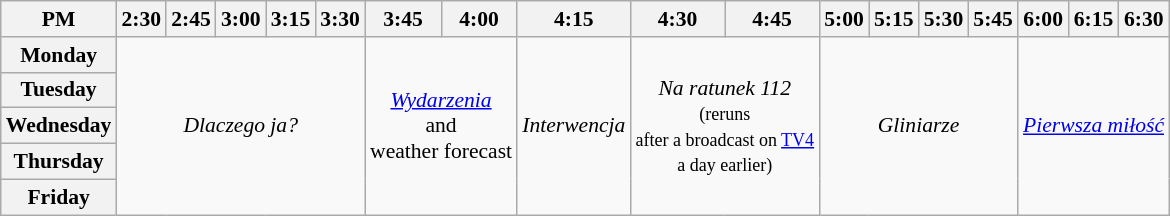<table class="wikitable" style="text-align:center; font-size:90%">
<tr>
<th>PM</th>
<th>2:30</th>
<th>2:45</th>
<th>3:00</th>
<th>3:15</th>
<th>3:30</th>
<th>3:45</th>
<th>4:00</th>
<th>4:15</th>
<th>4:30</th>
<th>4:45</th>
<th>5:00</th>
<th>5:15</th>
<th>5:30</th>
<th>5:45</th>
<th>6:00</th>
<th>6:15</th>
<th>6:30</th>
</tr>
<tr>
<th>Monday</th>
<td colspan="5" rowspan="5"><em>Dlaczego ja?</em></td>
<td colspan="2" rowspan="5"><em><a href='#'>Wydarzenia</a></em><br>and<br>weather forecast</td>
<td rowspan="5"><em>Interwencja</em></td>
<td colspan="2" rowspan="5"><em>Na ratunek 112</em><br><small>(reruns<br>after a broadcast on <a href='#'>TV4</a><br>a day earlier)</small></td>
<td colspan="4" rowspan="5"><em>Gliniarze</em></td>
<td colspan="3" rowspan="5"><em><a href='#'>Pierwsza miłość</a></em></td>
</tr>
<tr>
<th>Tuesday</th>
</tr>
<tr>
<th>Wednesday</th>
</tr>
<tr>
<th>Thursday</th>
</tr>
<tr>
<th>Friday</th>
</tr>
</table>
